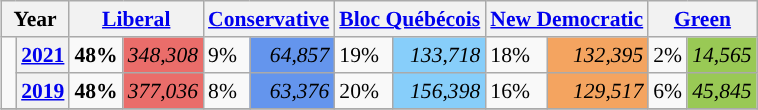<table class="wikitable" style="float:right; width:400; font-size:90%; margin-left:1em;">
<tr>
<th colspan="2" scope="col">Year</th>
<th colspan="2" scope="col"><a href='#'>Liberal</a></th>
<th colspan="2" scope="col"><a href='#'>Conservative</a></th>
<th colspan="2" scope="col"><a href='#'>Bloc Québécois</a></th>
<th colspan="2" scope="col"><a href='#'>New Democratic</a></th>
<th colspan="2" scope="col"><a href='#'>Green</a></th>
</tr>
<tr>
<td rowspan="2" style="width: 0.25em; background-color: "></td>
<th><a href='#'>2021</a></th>
<td><strong>48%</strong></td>
<td style="text-align:right; background:#EA6D6A;"><em>348,308</em></td>
<td>9%</td>
<td style="text-align:right; background:#6495ED;"><em>64,857</em></td>
<td>19%</td>
<td style="text-align:right; background:#87CEFA;"><em>133,718</em></td>
<td>18%</td>
<td style="text-align:right; background:#F4A460;"><em>132,395</em></td>
<td>2%</td>
<td style="text-align:right; background:#99C955;"><em>14,565</em></td>
</tr>
<tr>
<th><a href='#'>2019</a></th>
<td><strong>48%</strong></td>
<td style="text-align:right; background:#EA6D6A;"><em>377,036</em></td>
<td>8%</td>
<td style="text-align:right; background:#6495ED;"><em>63,376</em></td>
<td>20%</td>
<td style="text-align:right; background:#87CEFA;"><em>156,398</em></td>
<td>16%</td>
<td style="text-align:right; background:#F4A460;"><em>129,517</em></td>
<td>6%</td>
<td style="text-align:right; background:#99C955;"><em>45,845</em></td>
</tr>
<tr>
</tr>
</table>
